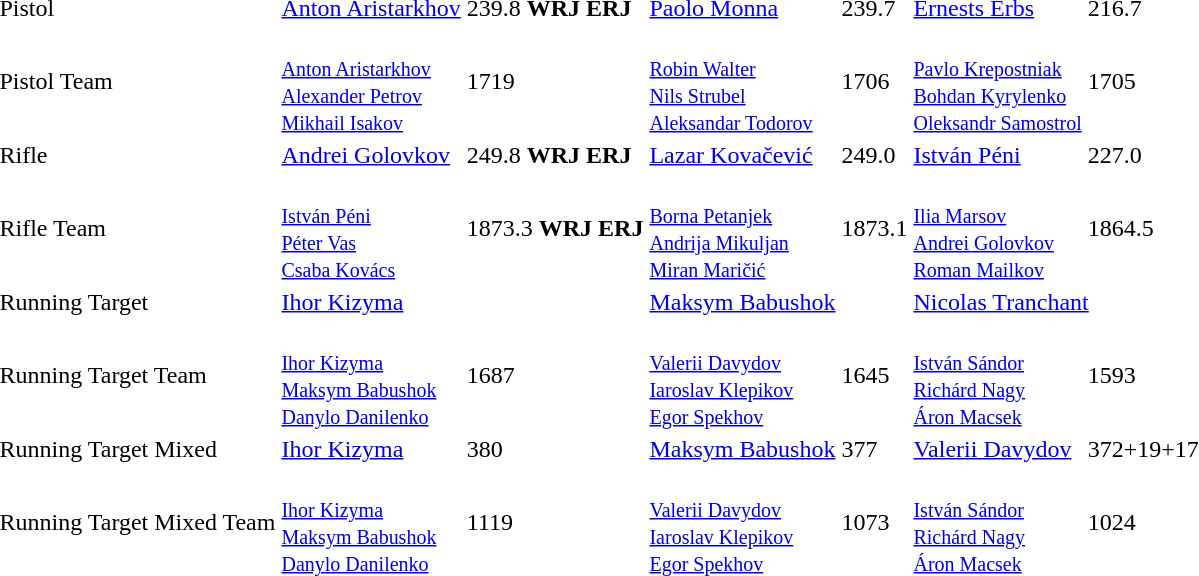<table>
<tr>
<td>Pistol</td>
<td><a href='#'>Anton Aristarkhov</a><br></td>
<td>239.8 <strong>WRJ ERJ</strong></td>
<td><a href='#'>Paolo Monna</a><br></td>
<td>239.7</td>
<td><a href='#'>Ernests Erbs</a><br></td>
<td>216.7</td>
</tr>
<tr>
<td>Pistol Team</td>
<td><small><br><a href='#'>Anton Aristarkhov</a><br><a href='#'>Alexander Petrov</a><br><a href='#'>Mikhail Isakov</a></small></td>
<td>1719</td>
<td><small><br><a href='#'>Robin Walter</a><br><a href='#'>Nils Strubel</a><br><a href='#'>Aleksandar Todorov</a></small></td>
<td>1706</td>
<td><small><br><a href='#'>Pavlo Krepostniak</a><br><a href='#'>Bohdan Kyrylenko</a><br><a href='#'>Oleksandr Samostrol</a></small></td>
<td>1705</td>
</tr>
<tr>
<td>Rifle</td>
<td><a href='#'>Andrei Golovkov</a><br></td>
<td>249.8 <strong>WRJ ERJ</strong></td>
<td><a href='#'>Lazar Kovačević</a><br></td>
<td>249.0</td>
<td><a href='#'>István Péni</a><br></td>
<td>227.0</td>
</tr>
<tr>
<td>Rifle Team</td>
<td><small><br><a href='#'>István Péni</a><br><a href='#'>Péter Vas</a><br><a href='#'>Csaba Kovács</a></small></td>
<td>1873.3 <strong>WRJ ERJ</strong></td>
<td><small><br><a href='#'>Borna Petanjek</a><br><a href='#'>Andrija Mikuljan</a><br><a href='#'>Miran Maričić</a></small></td>
<td>1873.1</td>
<td><small><br><a href='#'>Ilia Marsov</a><br><a href='#'>Andrei Golovkov</a><br><a href='#'>Roman Mailkov</a></small></td>
<td>1864.5</td>
</tr>
<tr>
<td>Running Target</td>
<td colspan=2><a href='#'>Ihor Kizyma</a><br></td>
<td colspan=2><a href='#'>Maksym Babushok</a><br></td>
<td colspan=2><a href='#'>Nicolas Tranchant</a><br></td>
</tr>
<tr>
<td>Running Target Team</td>
<td><small><br><a href='#'>Ihor Kizyma</a><br><a href='#'>Maksym Babushok</a><br><a href='#'>Danylo Danilenko</a></small></td>
<td>1687</td>
<td><small><br><a href='#'>Valerii Davydov</a><br><a href='#'>Iaroslav Klepikov</a><br><a href='#'>Egor Spekhov</a></small></td>
<td>1645</td>
<td><small><br><a href='#'>István Sándor</a><br><a href='#'>Richárd Nagy</a><br><a href='#'>Áron Macsek</a></small></td>
<td>1593</td>
</tr>
<tr>
<td>Running Target Mixed</td>
<td><a href='#'>Ihor Kizyma</a><br></td>
<td>380</td>
<td><a href='#'>Maksym Babushok</a><br></td>
<td>377</td>
<td><a href='#'>Valerii Davydov</a><br></td>
<td>372+19+17</td>
</tr>
<tr>
<td>Running Target Mixed Team</td>
<td><small><br><a href='#'>Ihor Kizyma</a><br><a href='#'>Maksym Babushok</a><br><a href='#'>Danylo Danilenko</a></small></td>
<td>1119</td>
<td><small><br><a href='#'>Valerii Davydov</a><br><a href='#'>Iaroslav Klepikov</a><br><a href='#'>Egor Spekhov</a></small></td>
<td>1073</td>
<td><small><br><a href='#'>István Sándor</a><br><a href='#'>Richárd Nagy</a><br><a href='#'>Áron Macsek</a></small></td>
<td>1024</td>
</tr>
</table>
